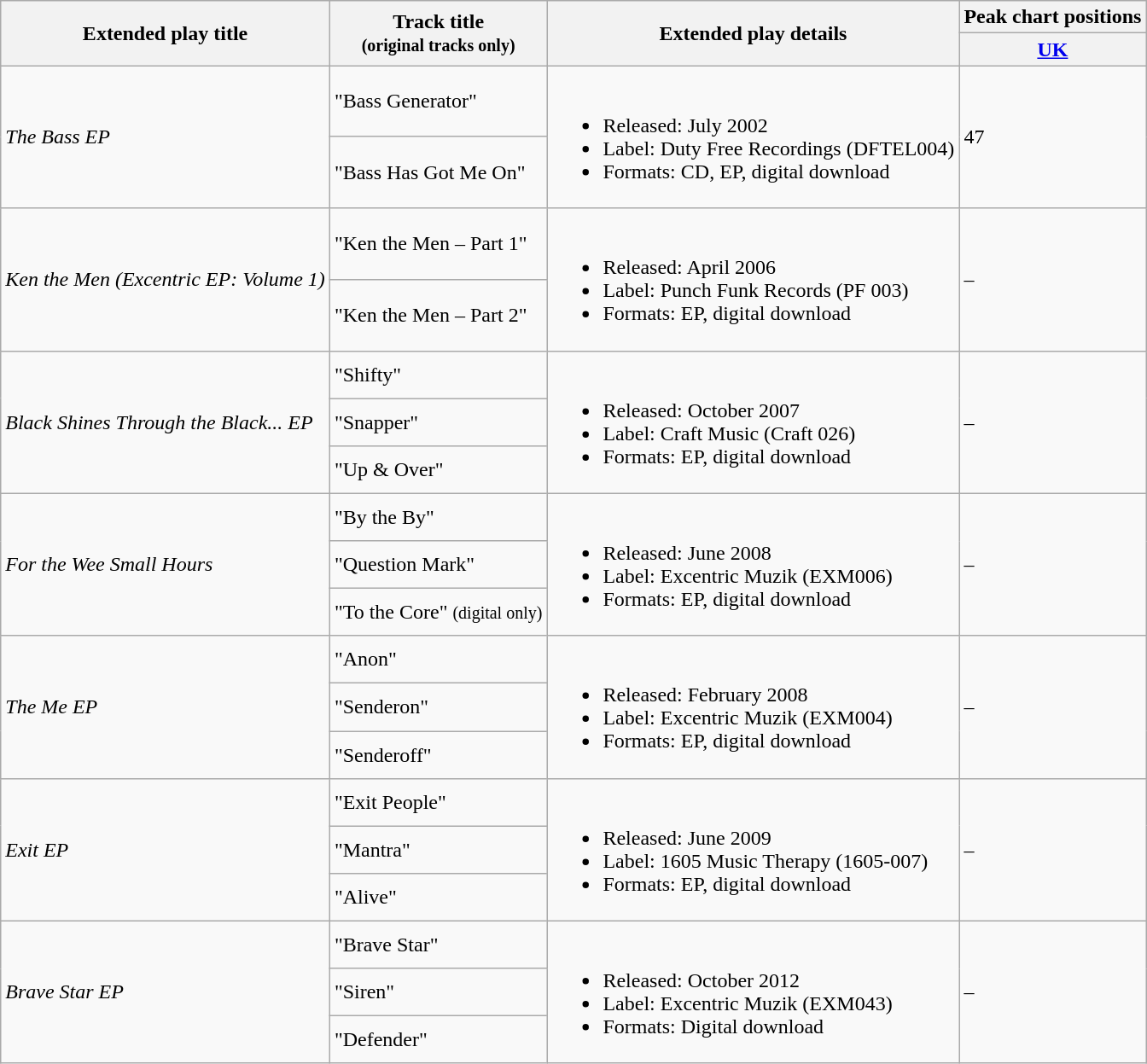<table class="wikitable">
<tr>
<th rowspan="2">Extended play title</th>
<th rowspan="2">Track title<br><small>(original tracks only)</small></th>
<th rowspan="2">Extended play details</th>
<th>Peak chart positions</th>
</tr>
<tr>
<th><a href='#'>UK</a></th>
</tr>
<tr>
<td rowspan="2"><em>The Bass EP</em></td>
<td>"Bass Generator"</td>
<td rowspan="2"><br><ul><li>Released: July 2002</li><li>Label: Duty Free Recordings (DFTEL004)</li><li>Formats: CD, EP, digital download</li></ul></td>
<td rowspan="2">47</td>
</tr>
<tr>
<td>"Bass Has Got Me On"</td>
</tr>
<tr>
<td rowspan="2"><em>Ken the Men (Excentric EP: Volume 1)</em></td>
<td>"Ken the Men – Part 1"</td>
<td rowspan="2"><br><ul><li>Released: April 2006</li><li>Label: Punch Funk Records (PF 003)</li><li>Formats: EP, digital download</li></ul></td>
<td rowspan="2">–</td>
</tr>
<tr>
<td>"Ken the Men – Part 2"</td>
</tr>
<tr>
<td rowspan="3"><em>Black Shines Through the Black... EP</em></td>
<td>"Shifty"</td>
<td rowspan="3"><br><ul><li>Released: October 2007</li><li>Label: Craft Music (Craft 026)</li><li>Formats: EP, digital download</li></ul></td>
<td rowspan="3">–</td>
</tr>
<tr>
<td>"Snapper"</td>
</tr>
<tr>
<td>"Up & Over"</td>
</tr>
<tr>
<td rowspan="3"><em>For the Wee Small Hours</em></td>
<td>"By the By"</td>
<td rowspan="3"><br><ul><li>Released: June 2008</li><li>Label: Excentric Muzik (EXM006)</li><li>Formats: EP, digital download</li></ul></td>
<td rowspan="3">–</td>
</tr>
<tr>
<td>"Question Mark"</td>
</tr>
<tr>
<td>"To the Core" <small>(digital only)</small></td>
</tr>
<tr>
<td rowspan="3"><em>The Me EP</em></td>
<td>"Anon"</td>
<td rowspan="3"><br><ul><li>Released: February 2008</li><li>Label: Excentric Muzik (EXM004)</li><li>Formats: EP, digital download</li></ul></td>
<td rowspan="3">–</td>
</tr>
<tr>
<td>"Senderon"</td>
</tr>
<tr>
<td>"Senderoff"</td>
</tr>
<tr>
<td rowspan="3"><em>Exit EP</em></td>
<td>"Exit People"</td>
<td rowspan="3"><br><ul><li>Released: June 2009</li><li>Label: 1605 Music Therapy (1605-007)</li><li>Formats: EP, digital download</li></ul></td>
<td rowspan="3">–</td>
</tr>
<tr>
<td>"Mantra"</td>
</tr>
<tr>
<td>"Alive"</td>
</tr>
<tr>
<td rowspan="3"><em>Brave Star EP</em></td>
<td>"Brave Star"</td>
<td rowspan="3"><br><ul><li>Released: October 2012</li><li>Label: Excentric Muzik (EXM043)</li><li>Formats: Digital download</li></ul></td>
<td rowspan="3">–</td>
</tr>
<tr>
<td>"Siren"</td>
</tr>
<tr>
<td>"Defender"</td>
</tr>
</table>
